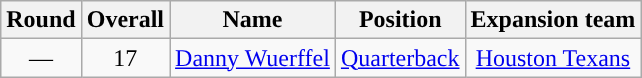<table class="wikitable" style="text-align:center">
<tr>
<th>Round</th>
<th>Overall</th>
<th>Name</th>
<th>Position</th>
<th>Expansion team</th>
</tr>
<tr>
<td>—</td>
<td>17</td>
<td><a href='#'>Danny Wuerffel</a></td>
<td><a href='#'>Quarterback</a></td>
<td><a href='#'>Houston Texans</a></td>
</tr>
</table>
